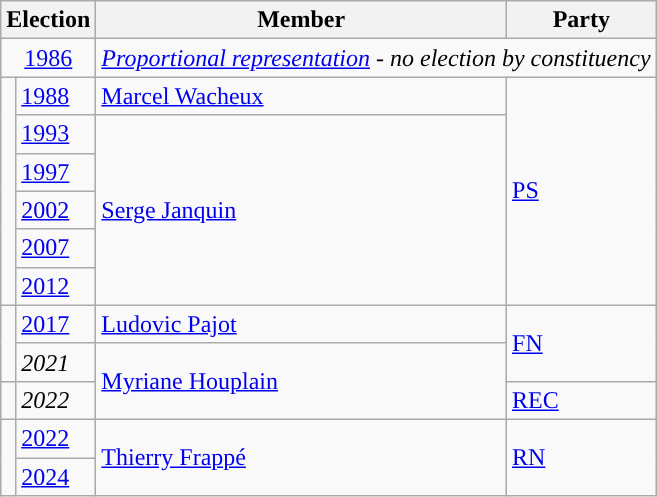<table class="wikitable">
<tr>
<th colspan="2">Election</th>
<th>Member</th>
<th>Party</th>
</tr>
<tr>
<td colspan="2" align="center"><a href='#'>1986</a></td>
<td colspan="2"><em><a href='#'>Proportional representation</a> - no election by constituency</em></td>
</tr>
<tr>
<td rowspan="6" style="background-color: "></td>
<td><a href='#'>1988</a></td>
<td><a href='#'>Marcel Wacheux</a></td>
<td rowspan="6"><a href='#'>PS</a></td>
</tr>
<tr>
<td><a href='#'>1993</a></td>
<td rowspan="5"><a href='#'>Serge Janquin</a></td>
</tr>
<tr>
<td><a href='#'>1997</a></td>
</tr>
<tr>
<td><a href='#'>2002</a></td>
</tr>
<tr>
<td><a href='#'>2007</a></td>
</tr>
<tr>
<td><a href='#'>2012</a></td>
</tr>
<tr>
<td rowspan="2" style="background-color: "></td>
<td><a href='#'>2017</a></td>
<td><a href='#'>Ludovic Pajot</a></td>
<td rowspan="2"><a href='#'>FN</a></td>
</tr>
<tr>
<td><em>2021</em></td>
<td rowspan="2"><a href='#'>Myriane Houplain</a></td>
</tr>
<tr>
<td style="color:inherit;background-color: "></td>
<td><em>2022</em></td>
<td><a href='#'>REC</a></td>
</tr>
<tr>
<td rowspan=2 style="color:inherit;background-color: "></td>
<td><a href='#'>2022</a></td>
<td rowspan=2><a href='#'>Thierry Frappé</a></td>
<td rowspan=2><a href='#'>RN</a></td>
</tr>
<tr>
<td><a href='#'>2024</a></td>
</tr>
</table>
